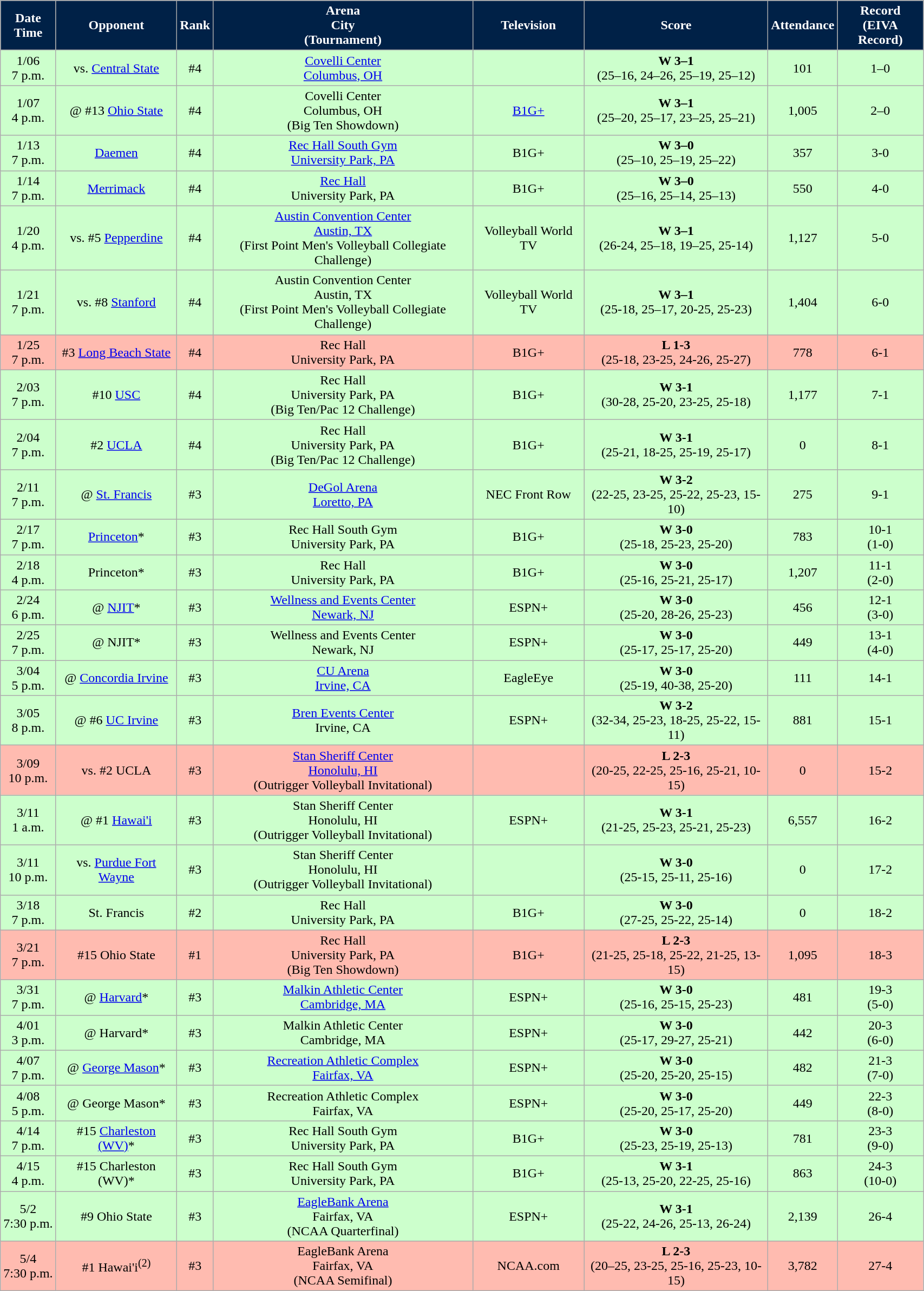<table class="wikitable sortable" style="width:90%">
<tr>
<th style="background:#002147; color:#FFFFFF;" scope="col">Date<br>Time</th>
<th style="background:#002147; color:#FFFFFF;" scope="col">Opponent</th>
<th style="background:#002147; color:#FFFFFF;" scope="col">Rank</th>
<th style="background:#002147; color:#FFFFFF;" scope="col">Arena<br>City<br>(Tournament)</th>
<th style="background:#002147; color:#FFFFFF;" scope="col">Television</th>
<th style="background:#002147; color:#FFFFFF;" scope="col">Score</th>
<th style="background:#002147; color:#FFFFFF;" scope="col">Attendance</th>
<th style="background:#002147; color:#FFFFFF;" scope="col">Record<br>(EIVA Record)</th>
</tr>
<tr align="center" bgcolor="#ccffcc">
<td>1/06<br>7 p.m.</td>
<td>vs. <a href='#'>Central State</a></td>
<td>#4</td>
<td><a href='#'>Covelli Center</a><br><a href='#'>Columbus, OH</a></td>
<td></td>
<td><strong>W 3–1</strong><br>(25–16, 24–26, 25–19, 25–12)</td>
<td>101</td>
<td>1–0</td>
</tr>
<tr align="center" bgcolor="#ccffcc">
<td>1/07<br>4 p.m.</td>
<td>@ #13 <a href='#'>Ohio State</a></td>
<td>#4</td>
<td>Covelli Center<br>Columbus, OH<br>(Big Ten Showdown)</td>
<td><a href='#'>B1G+</a></td>
<td><strong>W 3–1</strong><br>(25–20, 25–17, 23–25, 25–21)</td>
<td>1,005</td>
<td>2–0</td>
</tr>
<tr align="center" bgcolor="#ccffcc">
<td>1/13<br>7 p.m.</td>
<td><a href='#'>Daemen</a></td>
<td>#4</td>
<td><a href='#'>Rec Hall South Gym</a><br><a href='#'>University Park, PA</a></td>
<td>B1G+</td>
<td><strong>W 3–0</strong><br>(25–10, 25–19, 25–22)</td>
<td>357</td>
<td>3-0</td>
</tr>
<tr align="center" bgcolor="#ccffcc">
<td>1/14<br>7 p.m.</td>
<td><a href='#'>Merrimack</a></td>
<td>#4</td>
<td><a href='#'>Rec Hall</a><br>University Park, PA</td>
<td>B1G+</td>
<td><strong>W 3–0</strong><br>(25–16, 25–14, 25–13)</td>
<td>550</td>
<td>4-0</td>
</tr>
<tr align="center" bgcolor="#ccffcc">
<td>1/20<br>4 p.m.</td>
<td>vs. #5 <a href='#'>Pepperdine</a></td>
<td>#4</td>
<td><a href='#'>Austin Convention Center</a><br><a href='#'>Austin, TX</a><br>(First Point Men's Volleyball Collegiate Challenge)</td>
<td>Volleyball World TV</td>
<td><strong>W 3–1</strong><br>(26-24, 25–18, 19–25, 25-14)</td>
<td>1,127</td>
<td>5-0</td>
</tr>
<tr align="center" bgcolor="#ccffcc">
<td>1/21<br>7 p.m.</td>
<td>vs. #8 <a href='#'>Stanford</a></td>
<td>#4</td>
<td>Austin Convention Center<br>Austin, TX<br>(First Point Men's Volleyball Collegiate Challenge)</td>
<td>Volleyball World TV</td>
<td><strong>W 3–1</strong><br>(25-18, 25–17, 20-25, 25-23)</td>
<td>1,404</td>
<td>6-0</td>
</tr>
<tr align="center" bgcolor="#ffbbb">
<td>1/25<br>7 p.m.</td>
<td>#3 <a href='#'>Long Beach State</a></td>
<td>#4</td>
<td>Rec Hall<br>University Park, PA</td>
<td>B1G+</td>
<td><strong>L 1-3</strong><br>(25-18, 23-25, 24-26, 25-27)</td>
<td>778</td>
<td>6-1</td>
</tr>
<tr align="center" bgcolor="#ccffcc">
<td>2/03<br>7 p.m.</td>
<td>#10 <a href='#'>USC</a></td>
<td>#4</td>
<td>Rec Hall<br>University Park, PA<br>(Big Ten/Pac 12 Challenge)</td>
<td>B1G+</td>
<td><strong>W 3-1</strong><br>(30-28, 25-20, 23-25, 25-18)</td>
<td>1,177</td>
<td>7-1</td>
</tr>
<tr align="center" bgcolor="#ccffcc">
<td>2/04<br>7 p.m.</td>
<td>#2 <a href='#'>UCLA</a></td>
<td>#4</td>
<td>Rec Hall<br>University Park, PA<br>(Big Ten/Pac 12 Challenge)</td>
<td>B1G+</td>
<td><strong>W 3-1</strong><br>(25-21, 18-25, 25-19, 25-17)</td>
<td>0</td>
<td>8-1</td>
</tr>
<tr align="center" bgcolor="#ccffcc">
<td>2/11<br>7 p.m.</td>
<td>@ <a href='#'>St. Francis</a></td>
<td>#3</td>
<td><a href='#'>DeGol Arena</a><br><a href='#'>Loretto, PA</a></td>
<td>NEC Front Row</td>
<td><strong>W 3-2</strong><br>(22-25, 23-25, 25-22, 25-23, 15-10)</td>
<td>275</td>
<td>9-1</td>
</tr>
<tr align="center" bgcolor="#ccffcc">
<td>2/17<br>7 p.m.</td>
<td><a href='#'>Princeton</a>*</td>
<td>#3</td>
<td>Rec Hall South Gym<br>University Park, PA</td>
<td>B1G+</td>
<td><strong>W 3-0</strong><br>(25-18, 25-23, 25-20)</td>
<td>783</td>
<td>10-1<br>(1-0)</td>
</tr>
<tr align="center" bgcolor="#ccffcc">
<td>2/18<br>4 p.m.</td>
<td>Princeton*</td>
<td>#3</td>
<td>Rec Hall<br>University Park, PA</td>
<td>B1G+</td>
<td><strong>W 3-0</strong><br>(25-16, 25-21, 25-17)</td>
<td>1,207</td>
<td>11-1<br>(2-0)</td>
</tr>
<tr align="center" bgcolor="#ccffcc">
<td>2/24<br>6 p.m.</td>
<td>@ <a href='#'>NJIT</a>*</td>
<td>#3</td>
<td><a href='#'>Wellness and Events Center</a><br><a href='#'>Newark, NJ</a></td>
<td>ESPN+</td>
<td><strong>W 3-0</strong><br>(25-20, 28-26, 25-23)</td>
<td>456</td>
<td>12-1<br>(3-0)</td>
</tr>
<tr align="center" bgcolor="#ccffcc">
<td>2/25<br>7 p.m.</td>
<td>@ NJIT*</td>
<td>#3</td>
<td>Wellness and Events Center<br>Newark, NJ</td>
<td>ESPN+</td>
<td><strong>W 3-0</strong><br>(25-17, 25-17, 25-20)</td>
<td>449</td>
<td>13-1<br>(4-0)</td>
</tr>
<tr align="center" bgcolor="#ccffcc">
<td>3/04<br>5 p.m.</td>
<td>@ <a href='#'>Concordia Irvine</a></td>
<td>#3</td>
<td><a href='#'>CU Arena</a><br><a href='#'>Irvine, CA</a></td>
<td>EagleEye</td>
<td><strong>W 3-0</strong><br>(25-19, 40-38, 25-20)</td>
<td>111</td>
<td>14-1</td>
</tr>
<tr align="center" bgcolor="#ccffcc">
<td>3/05<br>8 p.m.</td>
<td>@ #6 <a href='#'>UC Irvine</a></td>
<td>#3</td>
<td><a href='#'>Bren Events Center</a><br>Irvine, CA</td>
<td>ESPN+</td>
<td><strong>W 3-2</strong><br>(32-34, 25-23, 18-25, 25-22, 15-11)</td>
<td>881</td>
<td>15-1</td>
</tr>
<tr align="center" bgcolor="#ffbbb">
<td>3/09<br>10 p.m.</td>
<td>vs. #2 UCLA</td>
<td>#3</td>
<td><a href='#'>Stan Sheriff Center</a><br><a href='#'>Honolulu, HI</a><br>(Outrigger Volleyball Invitational)</td>
<td></td>
<td><strong>L 2-3</strong><br>(20-25, 22-25, 25-16, 25-21, 10-15)</td>
<td>0</td>
<td>15-2</td>
</tr>
<tr align="center" bgcolor="#ccffcc">
<td>3/11<br>1 a.m.</td>
<td>@ #1 <a href='#'>Hawai'i</a></td>
<td>#3</td>
<td>Stan Sheriff Center<br>Honolulu, HI<br>(Outrigger Volleyball Invitational)</td>
<td>ESPN+</td>
<td><strong>W 3-1</strong><br>(21-25, 25-23, 25-21, 25-23)</td>
<td>6,557</td>
<td>16-2</td>
</tr>
<tr align="center" bgcolor="#ccffcc">
<td>3/11<br>10 p.m.</td>
<td>vs. <a href='#'>Purdue Fort Wayne</a></td>
<td>#3</td>
<td>Stan Sheriff Center<br>Honolulu, HI<br>(Outrigger Volleyball Invitational)</td>
<td></td>
<td><strong>W 3-0</strong><br>(25-15, 25-11, 25-16)</td>
<td>0</td>
<td>17-2</td>
</tr>
<tr align="center" bgcolor="#ccffcc">
<td>3/18<br>7 p.m.</td>
<td>St. Francis</td>
<td>#2</td>
<td>Rec Hall<br>University Park, PA</td>
<td>B1G+</td>
<td><strong>W 3-0</strong><br>(27-25, 25-22, 25-14)</td>
<td>0</td>
<td>18-2</td>
</tr>
<tr align="center" bgcolor="#ffbbb">
<td>3/21<br>7 p.m.</td>
<td>#15 Ohio State</td>
<td>#1</td>
<td>Rec Hall<br>University Park, PA<br>(Big Ten Showdown)</td>
<td>B1G+</td>
<td><strong>L 2-3</strong><br>(21-25, 25-18, 25-22, 21-25, 13-15)</td>
<td>1,095</td>
<td>18-3</td>
</tr>
<tr align="center" bgcolor="#ccffcc">
<td>3/31<br>7 p.m.</td>
<td>@ <a href='#'>Harvard</a>*</td>
<td>#3</td>
<td><a href='#'>Malkin Athletic Center</a><br><a href='#'>Cambridge, MA</a></td>
<td>ESPN+</td>
<td><strong>W 3-0</strong><br>(25-16, 25-15, 25-23)</td>
<td>481</td>
<td>19-3<br>(5-0)</td>
</tr>
<tr align="center" bgcolor="#ccffcc">
<td>4/01<br>3 p.m.</td>
<td>@ Harvard*</td>
<td>#3</td>
<td>Malkin Athletic Center<br>Cambridge, MA</td>
<td>ESPN+</td>
<td><strong>W 3-0</strong><br>(25-17, 29-27, 25-21)</td>
<td>442</td>
<td>20-3<br>(6-0)</td>
</tr>
<tr align="center" bgcolor="#ccffcc">
<td>4/07<br>7 p.m.</td>
<td>@ <a href='#'>George Mason</a>*</td>
<td>#3</td>
<td><a href='#'>Recreation Athletic Complex</a><br><a href='#'>Fairfax, VA</a></td>
<td>ESPN+</td>
<td><strong>W 3-0</strong><br>(25-20, 25-20, 25-15)</td>
<td>482</td>
<td>21-3<br>(7-0)</td>
</tr>
<tr align="center" bgcolor="#ccffcc">
<td>4/08<br>5 p.m.</td>
<td>@ George Mason*</td>
<td>#3</td>
<td>Recreation Athletic Complex<br>Fairfax, VA</td>
<td>ESPN+</td>
<td><strong>W 3-0</strong><br>(25-20, 25-17, 25-20)</td>
<td>449</td>
<td>22-3<br>(8-0)</td>
</tr>
<tr align="center" bgcolor="#ccffcc">
<td>4/14<br>7 p.m.</td>
<td>#15 <a href='#'>Charleston (WV)</a>*</td>
<td>#3</td>
<td>Rec Hall South Gym<br>University Park, PA</td>
<td>B1G+</td>
<td><strong>W 3-0</strong><br>(25-23, 25-19, 25-13)</td>
<td>781</td>
<td>23-3<br>(9-0)</td>
</tr>
<tr align="center" bgcolor="#ccffcc">
<td>4/15<br>4 p.m.</td>
<td>#15 Charleston (WV)*</td>
<td>#3</td>
<td>Rec Hall South Gym<br>University Park, PA</td>
<td>B1G+</td>
<td><strong>W 3-1</strong><br>(25-13, 25-20, 22-25, 25-16)</td>
<td>863</td>
<td>24-3<br>(10-0)</td>
</tr>
<tr align="center" bgcolor="#ccffcc">
<td>5/2<br>7:30 p.m.</td>
<td>#9 Ohio State</td>
<td>#3</td>
<td><a href='#'>EagleBank Arena</a><br>Fairfax, VA<br>(NCAA Quarterfinal)</td>
<td>ESPN+</td>
<td><strong>W 3-1</strong><br>(25-22, 24-26, 25-13, 26-24)</td>
<td>2,139</td>
<td>26-4</td>
</tr>
<tr align="center" bgcolor="#ffbbb">
<td>5/4<br>7:30 p.m.</td>
<td>#1 Hawai'i<sup>(2)</sup></td>
<td>#3</td>
<td>EagleBank Arena<br>Fairfax, VA<br>(NCAA Semifinal)</td>
<td>NCAA.com</td>
<td><strong>L 2-3</strong><br>(20–25, 23-25, 25-16, 25-23, 10-15)</td>
<td>3,782</td>
<td>27-4</td>
</tr>
</table>
